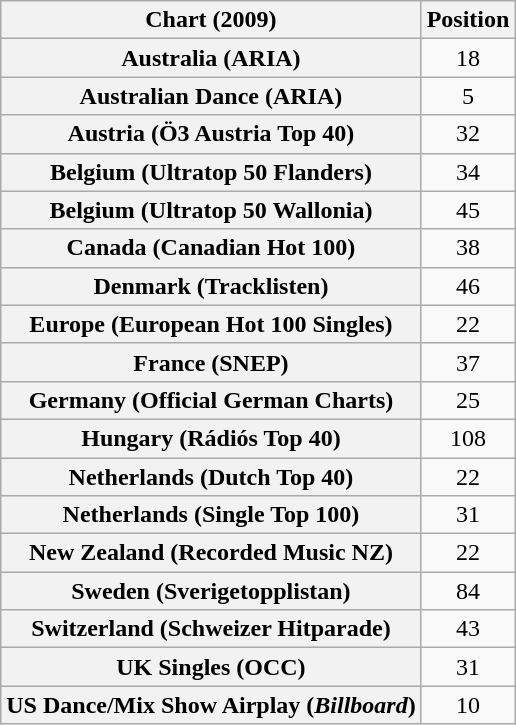<table class="wikitable plainrowheaders sortable" style="text-align:center">
<tr>
<th scope="col">Chart (2009)</th>
<th scope="col">Position</th>
</tr>
<tr>
<th scope="row">Australia (ARIA)</th>
<td>18</td>
</tr>
<tr>
<th scope="row">Australian Dance (ARIA)</th>
<td>5</td>
</tr>
<tr>
<th scope="row">Austria (Ö3 Austria Top 40)</th>
<td>32</td>
</tr>
<tr>
<th scope="row">Belgium (Ultratop 50 Flanders)</th>
<td>34</td>
</tr>
<tr>
<th scope="row">Belgium (Ultratop 50 Wallonia)</th>
<td>45</td>
</tr>
<tr>
<th scope="row">Canada (Canadian Hot 100)</th>
<td>38</td>
</tr>
<tr>
<th scope="row">Denmark (Tracklisten)</th>
<td>46</td>
</tr>
<tr>
<th scope="row">Europe (European Hot 100 Singles)</th>
<td>22</td>
</tr>
<tr>
<th scope="row">France (SNEP)</th>
<td>37</td>
</tr>
<tr>
<th scope="row">Germany (Official German Charts)</th>
<td>25</td>
</tr>
<tr>
<th scope="row">Hungary (Rádiós Top 40)</th>
<td>108</td>
</tr>
<tr>
<th scope="row">Netherlands (Dutch Top 40)</th>
<td>22</td>
</tr>
<tr>
<th scope="row">Netherlands (Single Top 100)</th>
<td>31</td>
</tr>
<tr>
<th scope="row">New Zealand (Recorded Music NZ)</th>
<td>22</td>
</tr>
<tr>
<th scope="row">Sweden (Sverigetopplistan)</th>
<td>84</td>
</tr>
<tr>
<th scope="row">Switzerland (Schweizer Hitparade)</th>
<td>43</td>
</tr>
<tr>
<th scope="row">UK Singles (OCC)</th>
<td>31</td>
</tr>
<tr>
<th scope="row">US Dance/Mix Show Airplay (<em>Billboard</em>)</th>
<td>10</td>
</tr>
</table>
